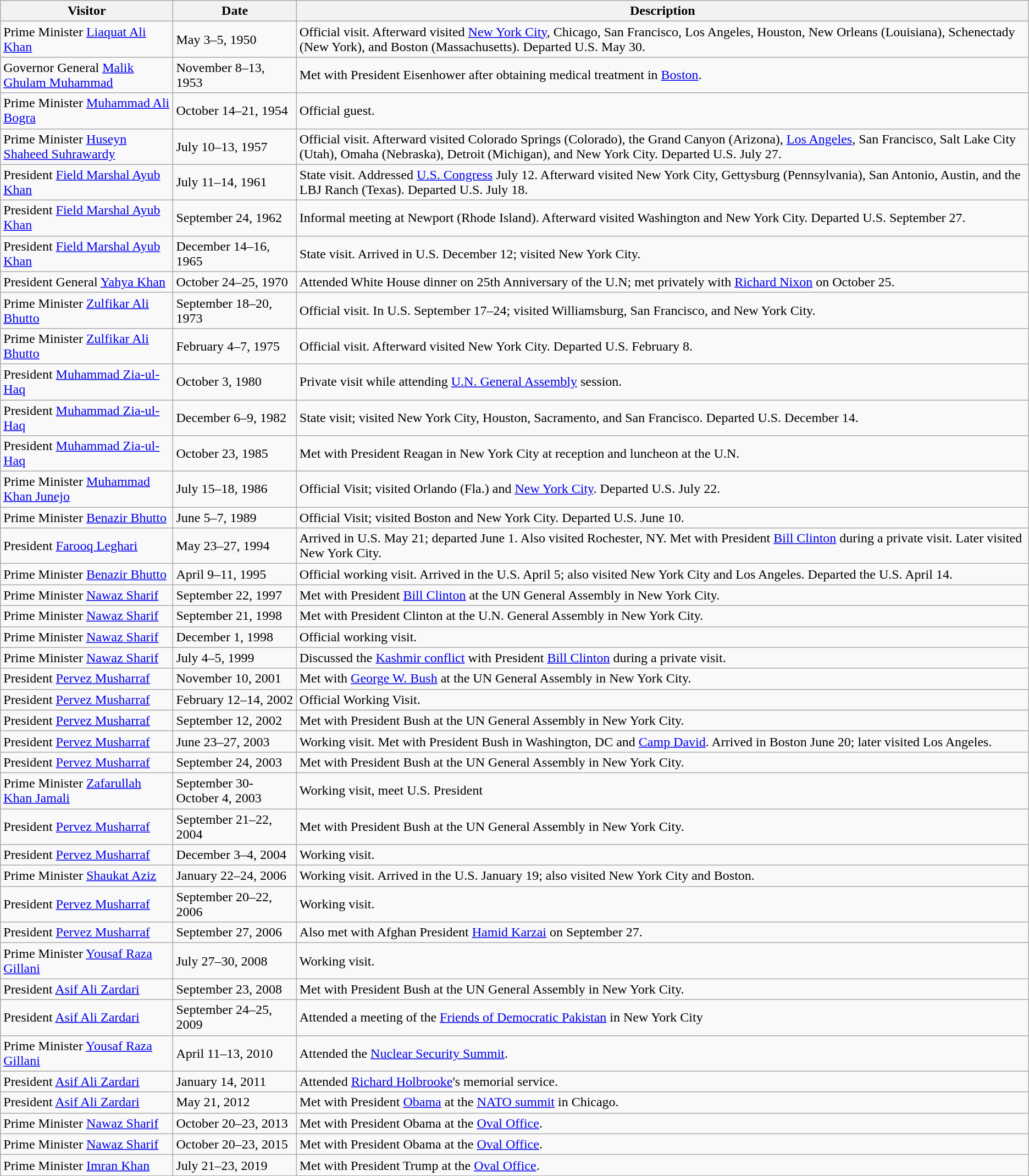<table class="wikitable">
<tr>
<th>Visitor</th>
<th>Date</th>
<th>Description</th>
</tr>
<tr>
<td>Prime Minister <a href='#'>Liaquat Ali Khan</a></td>
<td>May 3–5, 1950</td>
<td>Official visit. Afterward visited <a href='#'>New York City</a>, Chicago, San Francisco, Los Angeles, Houston, New Orleans (Louisiana), Schenectady (New York), and Boston (Massachusetts). Departed U.S. May 30.</td>
</tr>
<tr>
<td>Governor General <a href='#'>Malik Ghulam Muhammad</a></td>
<td>November 8–13, 1953</td>
<td>Met with President Eisenhower after obtaining medical treatment in <a href='#'>Boston</a>.</td>
</tr>
<tr>
<td>Prime Minister <a href='#'>Muhammad Ali Bogra</a></td>
<td>October 14–21, 1954</td>
<td>Official guest.</td>
</tr>
<tr>
<td>Prime Minister <a href='#'>Huseyn Shaheed Suhrawardy</a></td>
<td>July 10–13, 1957</td>
<td>Official visit. Afterward visited Colorado Springs (Colorado), the Grand Canyon (Arizona), <a href='#'>Los Angeles</a>, San Francisco, Salt Lake City (Utah), Omaha (Nebraska), Detroit (Michigan), and New York City. Departed U.S. July 27.</td>
</tr>
<tr>
<td>President <a href='#'>Field Marshal Ayub Khan</a></td>
<td>July 11–14, 1961</td>
<td>State visit. Addressed <a href='#'>U.S. Congress</a> July 12. Afterward visited New York City, Gettysburg (Pennsylvania), San Antonio, Austin, and the LBJ Ranch (Texas). Departed U.S. July 18.</td>
</tr>
<tr>
<td>President <a href='#'>Field Marshal Ayub Khan</a></td>
<td>September 24, 1962</td>
<td>Informal meeting at Newport (Rhode Island). Afterward visited Washington and New York City. Departed U.S. September 27.</td>
</tr>
<tr>
<td>President <a href='#'>Field Marshal Ayub Khan</a></td>
<td>December 14–16, 1965</td>
<td>State visit. Arrived in U.S. December 12; visited New York City.</td>
</tr>
<tr>
<td>President General <a href='#'>Yahya Khan</a></td>
<td>October 24–25, 1970</td>
<td>Attended White House dinner on 25th Anniversary of the U.N; met privately with <a href='#'>Richard Nixon</a> on October 25.</td>
</tr>
<tr>
<td>Prime Minister <a href='#'>Zulfikar Ali Bhutto</a></td>
<td>September 18–20, 1973</td>
<td>Official visit. In U.S. September 17–24; visited Williamsburg, San Francisco, and New York City.</td>
</tr>
<tr>
<td>Prime Minister <a href='#'>Zulfikar Ali Bhutto</a></td>
<td>February 4–7, 1975</td>
<td>Official visit. Afterward visited New York City. Departed U.S. February 8.</td>
</tr>
<tr>
<td>President <a href='#'>Muhammad Zia-ul-Haq</a></td>
<td>October 3, 1980</td>
<td>Private visit while attending <a href='#'>U.N. General Assembly</a> session.</td>
</tr>
<tr>
<td>President <a href='#'>Muhammad Zia-ul-Haq</a></td>
<td>December 6–9, 1982</td>
<td>State visit; visited New York City, Houston, Sacramento, and San Francisco. Departed U.S. December 14.</td>
</tr>
<tr>
<td>President <a href='#'>Muhammad Zia-ul-Haq</a></td>
<td>October 23, 1985</td>
<td>Met with President Reagan in New York City at reception and luncheon at the U.N.</td>
</tr>
<tr>
<td>Prime Minister <a href='#'>Muhammad Khan Junejo</a></td>
<td>July 15–18, 1986</td>
<td>Official Visit; visited Orlando (Fla.) and <a href='#'>New York City</a>. Departed U.S. July 22.</td>
</tr>
<tr>
<td>Prime Minister <a href='#'>Benazir Bhutto</a></td>
<td>June 5–7, 1989</td>
<td>Official Visit; visited Boston and New York City. Departed U.S. June 10.</td>
</tr>
<tr>
<td>President <a href='#'>Farooq Leghari</a></td>
<td>May 23–27, 1994</td>
<td>Arrived in U.S. May 21; departed June 1. Also visited Rochester, NY. Met with President <a href='#'>Bill Clinton</a> during a private visit. Later visited New York City.</td>
</tr>
<tr>
<td>Prime Minister <a href='#'>Benazir Bhutto</a></td>
<td>April 9–11, 1995</td>
<td>Official working visit. Arrived in the U.S. April 5; also visited New York City and Los Angeles. Departed the U.S. April 14.</td>
</tr>
<tr>
<td>Prime Minister <a href='#'>Nawaz Sharif</a></td>
<td>September 22, 1997</td>
<td>Met with President <a href='#'>Bill Clinton</a> at the UN General Assembly in New York City.</td>
</tr>
<tr>
<td>Prime Minister <a href='#'>Nawaz Sharif</a></td>
<td>September 21, 1998</td>
<td>Met with President Clinton at the U.N. General Assembly in New York City.</td>
</tr>
<tr>
<td>Prime Minister <a href='#'>Nawaz Sharif</a></td>
<td>December 1, 1998</td>
<td>Official working visit.</td>
</tr>
<tr>
<td>Prime Minister <a href='#'>Nawaz Sharif</a></td>
<td>July 4–5, 1999</td>
<td>Discussed the <a href='#'>Kashmir conflict</a> with President <a href='#'>Bill Clinton</a> during a private visit.</td>
</tr>
<tr>
<td>President <a href='#'>Pervez Musharraf</a></td>
<td>November 10, 2001</td>
<td>Met with <a href='#'>George W. Bush</a> at the UN General Assembly in New York City.</td>
</tr>
<tr>
<td>President <a href='#'>Pervez Musharraf</a></td>
<td>February 12–14, 2002</td>
<td>Official Working Visit.</td>
</tr>
<tr>
<td>President <a href='#'>Pervez Musharraf</a></td>
<td>September 12, 2002</td>
<td>Met with President Bush at the UN General Assembly in New York City.</td>
</tr>
<tr>
<td>President <a href='#'>Pervez Musharraf</a></td>
<td>June 23–27, 2003</td>
<td>Working visit. Met with President Bush in Washington, DC and <a href='#'>Camp David</a>. Arrived in Boston June 20; later visited Los Angeles.</td>
</tr>
<tr>
<td>President <a href='#'>Pervez Musharraf</a></td>
<td>September 24, 2003</td>
<td>Met with President Bush at the UN General Assembly in New York City.</td>
</tr>
<tr>
<td>Prime Minister <a href='#'>Zafarullah Khan Jamali</a></td>
<td>September 30-October 4, 2003</td>
<td>Working visit, meet U.S. President</td>
</tr>
<tr>
<td>President <a href='#'>Pervez Musharraf</a></td>
<td>September 21–22, 2004</td>
<td>Met with President Bush at the UN General Assembly in New York City.</td>
</tr>
<tr>
<td>President <a href='#'>Pervez Musharraf</a></td>
<td>December 3–4, 2004</td>
<td>Working visit.</td>
</tr>
<tr>
<td>Prime Minister <a href='#'>Shaukat Aziz</a></td>
<td>January 22–24, 2006</td>
<td>Working visit. Arrived in the U.S. January 19; also visited New York City and Boston.</td>
</tr>
<tr>
<td>President <a href='#'>Pervez Musharraf</a></td>
<td>September 20–22, 2006</td>
<td>Working visit.</td>
</tr>
<tr>
<td>President <a href='#'>Pervez Musharraf</a></td>
<td>September 27, 2006</td>
<td>Also met with Afghan President <a href='#'>Hamid Karzai</a> on September 27.</td>
</tr>
<tr>
<td>Prime Minister <a href='#'>Yousaf Raza Gillani</a></td>
<td>July 27–30, 2008</td>
<td>Working visit.</td>
</tr>
<tr>
<td>President <a href='#'>Asif Ali Zardari</a></td>
<td>September 23, 2008</td>
<td>Met with President Bush at the UN General Assembly in New York City.</td>
</tr>
<tr>
<td>President <a href='#'>Asif Ali Zardari</a></td>
<td>September 24–25, 2009</td>
<td>Attended a meeting of the <a href='#'>Friends of Democratic Pakistan</a> in New York City</td>
</tr>
<tr>
<td>Prime Minister <a href='#'>Yousaf Raza Gillani</a></td>
<td>April 11–13, 2010</td>
<td>Attended the <a href='#'>Nuclear Security Summit</a>.</td>
</tr>
<tr>
<td>President <a href='#'>Asif Ali Zardari</a></td>
<td>January 14, 2011</td>
<td>Attended <a href='#'>Richard Holbrooke</a>'s memorial service.</td>
</tr>
<tr>
<td>President <a href='#'>Asif Ali Zardari</a></td>
<td>May 21, 2012</td>
<td>Met with President <a href='#'>Obama</a> at the <a href='#'>NATO summit</a> in Chicago.</td>
</tr>
<tr>
<td>Prime Minister <a href='#'>Nawaz Sharif</a></td>
<td>October 20–23, 2013</td>
<td>Met with President Obama at the <a href='#'>Oval Office</a>.</td>
</tr>
<tr>
<td>Prime Minister <a href='#'>Nawaz Sharif</a></td>
<td>October 20–23, 2015</td>
<td>Met with President Obama at the <a href='#'>Oval Office</a>.</td>
</tr>
<tr>
<td>Prime Minister <a href='#'>Imran Khan</a></td>
<td>July 21–23, 2019</td>
<td>Met with President Trump at the <a href='#'>Oval Office</a>.</td>
</tr>
</table>
